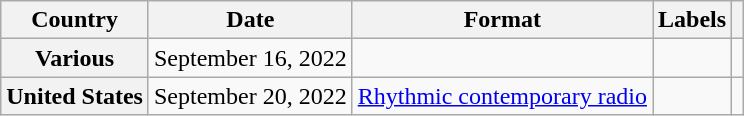<table class="wikitable plainrowheaders">
<tr>
<th scope="col">Country</th>
<th scope="col">Date</th>
<th scope="col">Format</th>
<th scope="col">Labels</th>
<th scope="col"></th>
</tr>
<tr>
<th scope="row">Various</th>
<td>September 16, 2022</td>
<td></td>
<td></td>
<td align="center"></td>
</tr>
<tr>
<th scope="row">United States</th>
<td>September 20, 2022</td>
<td><a href='#'>Rhythmic contemporary radio</a></td>
<td></td>
<td align="center"></td>
</tr>
</table>
